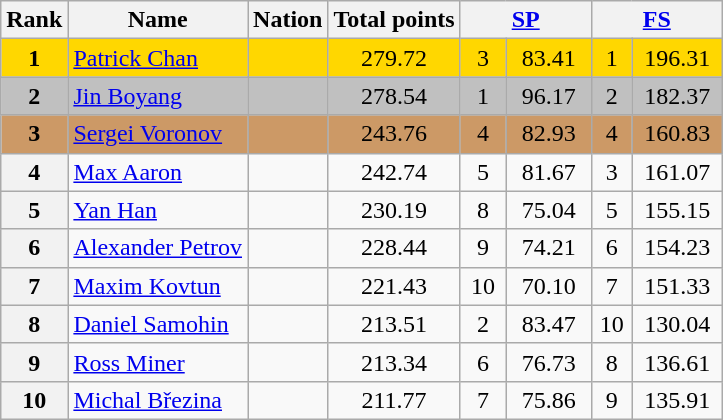<table class="wikitable sortable">
<tr>
<th>Rank</th>
<th>Name</th>
<th>Nation</th>
<th>Total points</th>
<th colspan="2" width="80px"><a href='#'>SP</a></th>
<th colspan="2" width="80px"><a href='#'>FS</a></th>
</tr>
<tr bgcolor="gold">
<td align="center"><strong>1</strong></td>
<td><a href='#'>Patrick Chan</a></td>
<td></td>
<td align="center">279.72</td>
<td align="center">3</td>
<td align="center">83.41</td>
<td align="center">1</td>
<td align="center">196.31</td>
</tr>
<tr bgcolor="silver">
<td align="center"><strong>2</strong></td>
<td><a href='#'>Jin Boyang</a></td>
<td></td>
<td align="center">278.54</td>
<td align="center">1</td>
<td align="center">96.17</td>
<td align="center">2</td>
<td align="center">182.37</td>
</tr>
<tr bgcolor="cc9966">
<td align="center"><strong>3</strong></td>
<td><a href='#'>Sergei Voronov</a></td>
<td></td>
<td align="center">243.76</td>
<td align="center">4</td>
<td align="center">82.93</td>
<td align="center">4</td>
<td align="center">160.83</td>
</tr>
<tr>
<th>4</th>
<td><a href='#'>Max Aaron</a></td>
<td></td>
<td align="center">242.74</td>
<td align="center">5</td>
<td align="center">81.67</td>
<td align="center">3</td>
<td align="center">161.07</td>
</tr>
<tr>
<th>5</th>
<td><a href='#'>Yan Han</a></td>
<td></td>
<td align="center">230.19</td>
<td align="center">8</td>
<td align="center">75.04</td>
<td align="center">5</td>
<td align="center">155.15</td>
</tr>
<tr>
<th>6</th>
<td><a href='#'>Alexander Petrov</a></td>
<td></td>
<td align="center">228.44</td>
<td align="center">9</td>
<td align="center">74.21</td>
<td align="center">6</td>
<td align="center">154.23</td>
</tr>
<tr>
<th>7</th>
<td><a href='#'>Maxim Kovtun</a></td>
<td></td>
<td align="center">221.43</td>
<td align="center">10</td>
<td align="center">70.10</td>
<td align="center">7</td>
<td align="center">151.33</td>
</tr>
<tr>
<th>8</th>
<td><a href='#'>Daniel Samohin</a></td>
<td></td>
<td align="center">213.51</td>
<td align="center">2</td>
<td align="center">83.47</td>
<td align="center">10</td>
<td align="center">130.04</td>
</tr>
<tr>
<th>9</th>
<td><a href='#'>Ross Miner</a></td>
<td></td>
<td align="center">213.34</td>
<td align="center">6</td>
<td align="center">76.73</td>
<td align="center">8</td>
<td align="center">136.61</td>
</tr>
<tr>
<th>10</th>
<td><a href='#'>Michal Březina</a></td>
<td></td>
<td align="center">211.77</td>
<td align="center">7</td>
<td align="center">75.86</td>
<td align="center">9</td>
<td align="center">135.91</td>
</tr>
</table>
